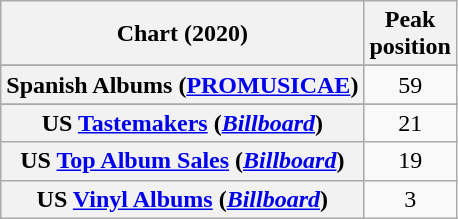<table class="wikitable sortable plainrowheaders" style="text-align:center">
<tr>
<th scope="col">Chart (2020)</th>
<th scope="col">Peak<br>position</th>
</tr>
<tr>
</tr>
<tr>
</tr>
<tr>
</tr>
<tr>
</tr>
<tr>
<th scope="row">Spanish Albums (<a href='#'>PROMUSICAE</a>)</th>
<td>59</td>
</tr>
<tr>
</tr>
<tr>
</tr>
<tr>
<th scope="row">US <a href='#'>Tastemakers</a> (<em><a href='#'>Billboard</a></em>)</th>
<td>21</td>
</tr>
<tr>
<th scope="row">US <a href='#'>Top Album Sales</a> (<em><a href='#'>Billboard</a></em>)</th>
<td>19</td>
</tr>
<tr>
<th scope="row">US <a href='#'>Vinyl Albums</a> (<em><a href='#'>Billboard</a></em>)</th>
<td>3</td>
</tr>
</table>
